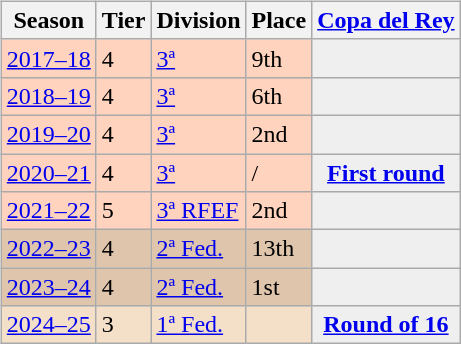<table>
<tr>
<td valign="top" width=0%><br><table class="wikitable">
<tr style="background:#f0f6fa;">
<th>Season</th>
<th>Tier</th>
<th>Division</th>
<th>Place</th>
<th><a href='#'>Copa del Rey</a></th>
</tr>
<tr>
<td style="background:#FFD3BD;"><a href='#'>2017–18</a></td>
<td style="background:#FFD3BD;">4</td>
<td style="background:#FFD3BD;"><a href='#'>3ª</a></td>
<td style="background:#FFD3BD;">9th</td>
<th style="background:#efefef;"></th>
</tr>
<tr>
<td style="background:#FFD3BD;"><a href='#'>2018–19</a></td>
<td style="background:#FFD3BD;">4</td>
<td style="background:#FFD3BD;"><a href='#'>3ª</a></td>
<td style="background:#FFD3BD;">6th</td>
<th style="background:#efefef;"></th>
</tr>
<tr>
<td style="background:#FFD3BD;"><a href='#'>2019–20</a></td>
<td style="background:#FFD3BD;">4</td>
<td style="background:#FFD3BD;"><a href='#'>3ª</a></td>
<td style="background:#FFD3BD;">2nd</td>
<th style="background:#efefef;"></th>
</tr>
<tr>
<td style="background:#FFD3BD;"><a href='#'>2020–21</a></td>
<td style="background:#FFD3BD;">4</td>
<td style="background:#FFD3BD;"><a href='#'>3ª</a></td>
<td style="background:#FFD3BD;"> / </td>
<th style="background:#efefef;"><a href='#'>First round</a></th>
</tr>
<tr>
<td style="background:#FFD3BD;"><a href='#'>2021–22</a></td>
<td style="background:#FFD3BD;">5</td>
<td style="background:#FFD3BD;"><a href='#'>3ª RFEF</a></td>
<td style="background:#FFD3BD;">2nd</td>
<th style="background:#efefef;"></th>
</tr>
<tr>
<td style="background:#DEC5AB;"><a href='#'>2022–23</a></td>
<td style="background:#DEC5AB;">4</td>
<td style="background:#DEC5AB;"><a href='#'>2ª Fed.</a></td>
<td style="background:#DEC5AB;">13th</td>
<th style="background:#efefef;"></th>
</tr>
<tr>
<td style="background:#DEC5AB;"><a href='#'>2023–24</a></td>
<td style="background:#DEC5AB;">4</td>
<td style="background:#DEC5AB;"><a href='#'>2ª Fed.</a></td>
<td style="background:#DEC5AB;">1st</td>
<th style="background:#efefef;"></th>
</tr>
<tr>
<td style="background:#F4DFC8;"><a href='#'>2024–25</a></td>
<td style="background:#F4DFC8;">3</td>
<td style="background:#F4DFC8;"><a href='#'>1ª Fed.</a></td>
<td style="background:#F4DFC8;"></td>
<th style="background:#efefef;"><a href='#'>Round of 16</a></th>
</tr>
</table>
</td>
</tr>
</table>
